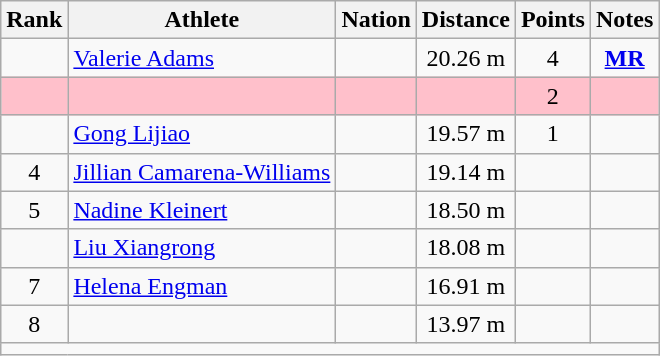<table class="wikitable mw-datatable sortable" style="text-align:center;">
<tr>
<th scope="col" style="width: 10px;">Rank</th>
<th scope="col">Athlete</th>
<th scope="col">Nation</th>
<th scope="col">Distance</th>
<th scope="col">Points</th>
<th scope="col">Notes</th>
</tr>
<tr>
<td></td>
<td align="left"><a href='#'>Valerie Adams</a></td>
<td align="left"></td>
<td>20.26 m</td>
<td>4</td>
<td><strong><a href='#'>MR</a></strong></td>
</tr>
<tr bgcolor=pink>
<td></td>
<td align="left"></td>
<td align="left"></td>
<td></td>
<td>2</td>
<td></td>
</tr>
<tr>
<td></td>
<td align="left"><a href='#'>Gong Lijiao</a></td>
<td align="left"></td>
<td>19.57 m</td>
<td>1</td>
<td></td>
</tr>
<tr>
<td>4</td>
<td align="left"><a href='#'>Jillian Camarena-Williams</a></td>
<td align="left"></td>
<td>19.14 m</td>
<td></td>
<td></td>
</tr>
<tr>
<td>5</td>
<td align="left"><a href='#'>Nadine Kleinert</a></td>
<td align="left"></td>
<td>18.50 m</td>
<td></td>
<td></td>
</tr>
<tr>
<td></td>
<td align="left"><a href='#'>Liu Xiangrong</a></td>
<td align="left"></td>
<td>18.08 m</td>
<td></td>
<td></td>
</tr>
<tr>
<td>7</td>
<td align="left"><a href='#'>Helena Engman</a></td>
<td align="left"></td>
<td>16.91 m</td>
<td></td>
<td></td>
</tr>
<tr>
<td>8</td>
<td align="left"></td>
<td align="left"></td>
<td>13.97 m</td>
<td></td>
<td></td>
</tr>
<tr class="sortbottom">
<td colspan="6"></td>
</tr>
</table>
